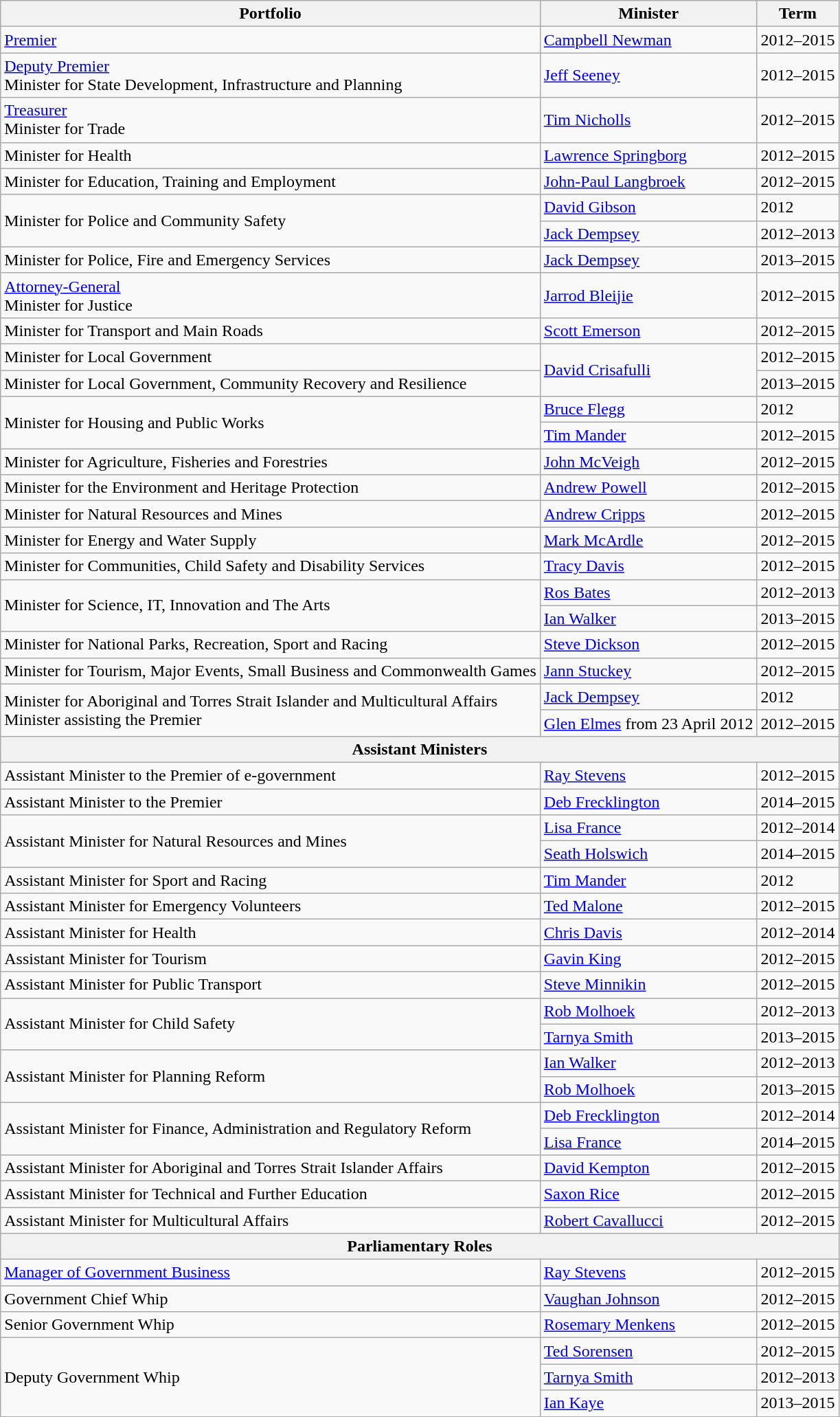<table class=wikitable>
<tr>
<th>Portfolio</th>
<th>Minister</th>
<th>Term</th>
</tr>
<tr>
<td><a href='#'>Premier</a></td>
<td><a href='#'>Campbell Newman</a></td>
<td>2012–2015</td>
</tr>
<tr>
<td><a href='#'>Deputy Premier</a><br>Minister for State Development, Infrastructure and Planning</td>
<td><a href='#'>Jeff Seeney</a></td>
<td>2012–2015</td>
</tr>
<tr>
<td><a href='#'>Treasurer</a><br>Minister for Trade</td>
<td><a href='#'>Tim Nicholls</a></td>
<td>2012–2015</td>
</tr>
<tr>
<td>Minister for Health</td>
<td><a href='#'>Lawrence Springborg</a></td>
<td>2012–2015</td>
</tr>
<tr>
<td>Minister for Education, Training and Employment</td>
<td><a href='#'>John-Paul Langbroek</a></td>
<td>2012–2015</td>
</tr>
<tr>
<td rowspan=2>Minister for Police and Community Safety</td>
<td><a href='#'>David Gibson</a></td>
<td>2012</td>
</tr>
<tr>
<td><a href='#'>Jack Dempsey</a></td>
<td>2012–2013</td>
</tr>
<tr>
<td>Minister for Police, Fire and Emergency Services</td>
<td><a href='#'>Jack Dempsey</a></td>
<td>2013–2015</td>
</tr>
<tr>
<td><a href='#'>Attorney-General</a><br>Minister for Justice</td>
<td><a href='#'>Jarrod Bleijie</a></td>
<td>2012–2015</td>
</tr>
<tr>
<td>Minister for Transport and Main Roads</td>
<td><a href='#'>Scott Emerson</a></td>
<td>2012–2015</td>
</tr>
<tr>
<td>Minister for Local Government</td>
<td rowspan=2><a href='#'>David Crisafulli</a></td>
<td>2012–2015</td>
</tr>
<tr>
<td>Minister for Local Government, Community Recovery and Resilience</td>
<td>2013–2015</td>
</tr>
<tr>
<td rowspan=2>Minister for Housing and Public Works</td>
<td><a href='#'>Bruce Flegg</a></td>
<td>2012</td>
</tr>
<tr>
<td><a href='#'>Tim Mander</a></td>
<td>2012–2015</td>
</tr>
<tr>
<td>Minister for Agriculture, Fisheries and Forestries</td>
<td><a href='#'>John McVeigh</a></td>
<td>2012–2015</td>
</tr>
<tr>
<td>Minister for the Environment and Heritage Protection</td>
<td><a href='#'>Andrew Powell</a></td>
<td>2012–2015</td>
</tr>
<tr>
<td>Minister for Natural Resources and Mines</td>
<td><a href='#'>Andrew Cripps</a></td>
<td>2012–2015</td>
</tr>
<tr>
<td>Minister for Energy and Water Supply</td>
<td><a href='#'>Mark McArdle</a></td>
<td>2012–2015</td>
</tr>
<tr>
<td>Minister for Communities, Child Safety and Disability Services</td>
<td><a href='#'>Tracy Davis</a></td>
<td>2012–2015</td>
</tr>
<tr>
<td rowspan=2>Minister for Science, IT, Innovation and The Arts</td>
<td><a href='#'>Ros Bates</a></td>
<td>2012–2013</td>
</tr>
<tr>
<td><a href='#'>Ian Walker</a></td>
<td>2013–2015</td>
</tr>
<tr>
<td>Minister for National Parks, Recreation, Sport and Racing</td>
<td><a href='#'>Steve Dickson</a></td>
<td>2012–2015</td>
</tr>
<tr>
<td>Minister for Tourism, Major Events, Small Business and Commonwealth Games</td>
<td><a href='#'>Jann Stuckey</a></td>
<td>2012–2015</td>
</tr>
<tr>
<td rowspan=2>Minister for Aboriginal and Torres Strait Islander and Multicultural Affairs<br>Minister assisting the Premier</td>
<td><a href='#'>Jack Dempsey</a></td>
<td>2012</td>
</tr>
<tr>
<td><a href='#'>Glen Elmes</a> from 23 April 2012</td>
<td>2012–2015</td>
</tr>
<tr>
<th colspan=3>Assistant Ministers</th>
</tr>
<tr>
<td>Assistant Minister to the Premier of e-government</td>
<td><a href='#'>Ray Stevens</a></td>
<td>2012–2015</td>
</tr>
<tr>
<td>Assistant Minister to the Premier</td>
<td><a href='#'>Deb Frecklington</a></td>
<td>2014–2015</td>
</tr>
<tr>
<td rowspan=2>Assistant Minister for Natural Resources and Mines</td>
<td><a href='#'>Lisa France</a></td>
<td>2012–2014</td>
</tr>
<tr>
<td><a href='#'>Seath Holswich</a></td>
<td>2014–2015</td>
</tr>
<tr>
<td>Assistant Minister for Sport and Racing</td>
<td><a href='#'>Tim Mander</a></td>
<td>2012</td>
</tr>
<tr>
<td>Assistant Minister for Emergency Volunteers</td>
<td><a href='#'>Ted Malone</a></td>
<td>2012–2015</td>
</tr>
<tr>
<td>Assistant Minister for Health</td>
<td><a href='#'>Chris Davis</a></td>
<td>2012–2014</td>
</tr>
<tr>
<td>Assistant Minister for Tourism</td>
<td><a href='#'>Gavin King</a></td>
<td>2012–2015</td>
</tr>
<tr>
<td>Assistant Minister for Public Transport</td>
<td><a href='#'>Steve Minnikin</a></td>
<td>2012–2015</td>
</tr>
<tr>
<td rowspan=2>Assistant Minister for Child Safety</td>
<td><a href='#'>Rob Molhoek</a></td>
<td>2012–2013</td>
</tr>
<tr>
<td><a href='#'>Tarnya Smith</a></td>
<td>2013–2015</td>
</tr>
<tr>
<td rowspan=2>Assistant Minister for Planning Reform</td>
<td><a href='#'>Ian Walker</a></td>
<td>2012–2013</td>
</tr>
<tr>
<td><a href='#'>Rob Molhoek</a></td>
<td>2013–2015</td>
</tr>
<tr>
<td rowspan=2>Assistant Minister for Finance, Administration and Regulatory Reform</td>
<td><a href='#'>Deb Frecklington</a></td>
<td>2012–2014</td>
</tr>
<tr>
<td><a href='#'>Lisa France</a></td>
<td>2014–2015</td>
</tr>
<tr>
<td>Assistant Minister for Aboriginal and Torres Strait Islander Affairs</td>
<td><a href='#'>David Kempton</a></td>
<td>2012–2015</td>
</tr>
<tr>
<td>Assistant Minister for Technical and Further Education</td>
<td><a href='#'>Saxon Rice</a></td>
<td>2012–2015</td>
</tr>
<tr>
<td>Assistant Minister for Multicultural Affairs</td>
<td><a href='#'>Robert Cavallucci</a></td>
<td>2012–2015</td>
</tr>
<tr>
<th colspan=3>Parliamentary Roles</th>
</tr>
<tr>
<td><a href='#'>Manager of Government Business</a></td>
<td><a href='#'>Ray Stevens</a></td>
<td>2012–2015</td>
</tr>
<tr>
<td>Government Chief Whip</td>
<td><a href='#'>Vaughan Johnson</a></td>
<td>2012–2015</td>
</tr>
<tr>
<td>Senior Government Whip</td>
<td><a href='#'>Rosemary Menkens</a></td>
<td>2012–2015</td>
</tr>
<tr>
<td rowspan=3>Deputy Government Whip</td>
<td><a href='#'>Ted Sorensen</a></td>
<td>2012–2015</td>
</tr>
<tr>
<td><a href='#'>Tarnya Smith</a></td>
<td>2012–2013</td>
</tr>
<tr>
<td><a href='#'>Ian Kaye</a></td>
<td>2013–2015</td>
</tr>
</table>
